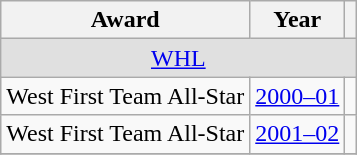<table class="wikitable">
<tr>
<th>Award</th>
<th>Year</th>
<th></th>
</tr>
<tr ALIGN="center" bgcolor="#e0e0e0">
<td colspan="3"><a href='#'>WHL</a></td>
</tr>
<tr>
<td>West First Team All-Star</td>
<td><a href='#'>2000–01</a></td>
<td></td>
</tr>
<tr>
<td>West First Team All-Star</td>
<td><a href='#'>2001–02</a></td>
<td></td>
</tr>
<tr>
</tr>
</table>
